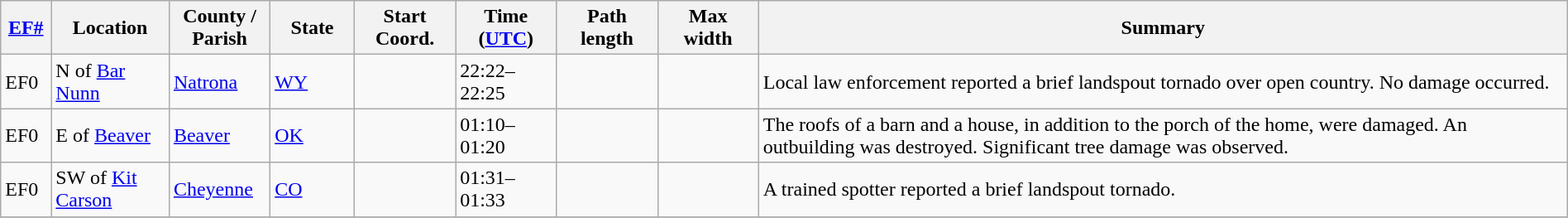<table class="wikitable sortable" style="width:100%;">
<tr>
<th scope="col" style="width:3%; text-align:center;"><a href='#'>EF#</a></th>
<th scope="col" style="width:7%; text-align:center;" class="unsortable">Location</th>
<th scope="col" style="width:6%; text-align:center;" class="unsortable">County / Parish</th>
<th scope="col" style="width:5%; text-align:center;">State</th>
<th scope="col" style="width:6%; text-align:center;">Start Coord.</th>
<th scope="col" style="width:6%; text-align:center;">Time (<a href='#'>UTC</a>)</th>
<th scope="col" style="width:6%; text-align:center;">Path length</th>
<th scope="col" style="width:6%; text-align:center;">Max width</th>
<th scope="col" class="unsortable" style="width:48%; text-align:center;">Summary</th>
</tr>
<tr>
<td bgcolor=>EF0</td>
<td>N of <a href='#'>Bar Nunn</a></td>
<td><a href='#'>Natrona</a></td>
<td><a href='#'>WY</a></td>
<td></td>
<td>22:22–22:25</td>
<td></td>
<td></td>
<td>Local law enforcement reported a brief landspout tornado over open country. No damage occurred.</td>
</tr>
<tr>
<td bgcolor=>EF0</td>
<td>E of <a href='#'>Beaver</a></td>
<td><a href='#'>Beaver</a></td>
<td><a href='#'>OK</a></td>
<td></td>
<td>01:10–01:20</td>
<td></td>
<td></td>
<td>The roofs of a barn and a house, in addition to the porch of the home, were damaged. An outbuilding was destroyed. Significant tree damage was observed.</td>
</tr>
<tr>
<td bgcolor=>EF0</td>
<td>SW of <a href='#'>Kit Carson</a></td>
<td><a href='#'>Cheyenne</a></td>
<td><a href='#'>CO</a></td>
<td></td>
<td>01:31–01:33</td>
<td></td>
<td></td>
<td>A trained spotter reported a brief landspout tornado.</td>
</tr>
<tr>
</tr>
</table>
